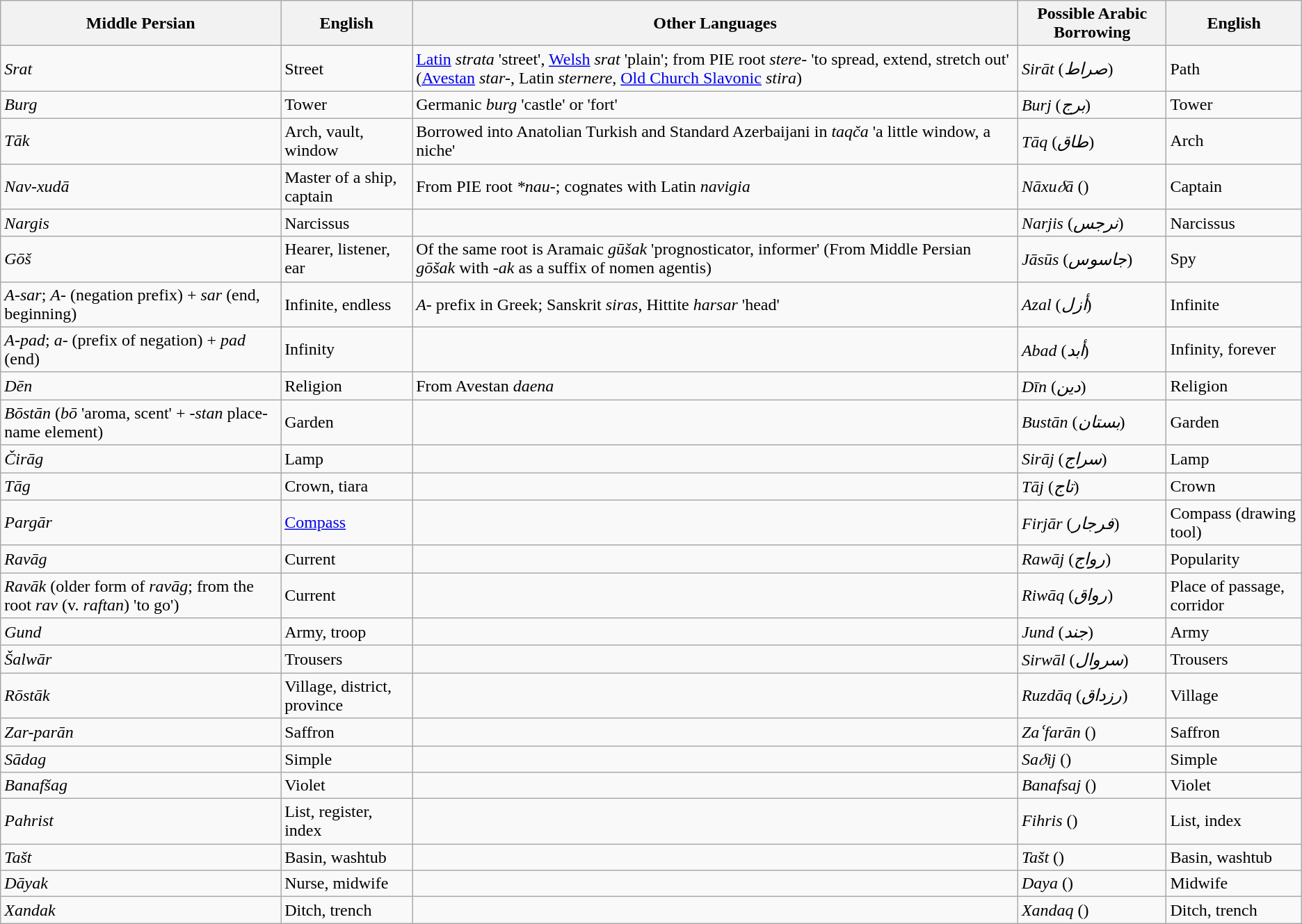<table class="wikitable">
<tr>
<th>Middle Persian</th>
<th>English</th>
<th>Other Languages</th>
<th>Possible Arabic Borrowing</th>
<th>English</th>
</tr>
<tr>
<td><em>Srat</em></td>
<td>Street</td>
<td><a href='#'>Latin</a> <em>strata</em> 'street', <a href='#'>Welsh</a> <em>srat</em> 'plain'; from PIE root <em>stere-</em> 'to spread, extend, stretch out' (<a href='#'>Avestan</a> <em>star-</em>, Latin <em>sternere</em>, <a href='#'>Old Church Slavonic</a> <em>stira</em>)</td>
<td><em>Sirāt</em> (<em>صراط</em>)</td>
<td>Path</td>
</tr>
<tr>
<td><em>Burg</em></td>
<td>Tower</td>
<td>Germanic <em>burg</em> 'castle' or 'fort'</td>
<td><em>Burj</em> (<em>برج</em>)</td>
<td>Tower</td>
</tr>
<tr>
<td><em>Tāk</em></td>
<td>Arch, vault, window</td>
<td>Borrowed into Anatolian Turkish and Standard Azerbaijani in <em>taqča</em> 'a little window, a niche'</td>
<td><em>Tāq</em> (<em>طاق</em>)</td>
<td>Arch</td>
</tr>
<tr>
<td><em>Nav-xudā</em></td>
<td>Master of a ship, captain</td>
<td>From PIE root <em>*nau-</em>; cognates with Latin <em>navigia</em></td>
<td><em>Nāxu𝛿ā</em> (<em></em>)</td>
<td>Captain</td>
</tr>
<tr>
<td><em>Nargis</em></td>
<td>Narcissus</td>
<td></td>
<td><em>Narjis</em> (<em>نرجس</em>)</td>
<td>Narcissus</td>
</tr>
<tr>
<td><em>Gōš</em></td>
<td>Hearer, listener, ear</td>
<td>Of the same root is Aramaic <em>gūšak</em> 'prognosticator, informer' (From Middle Persian <em>gōšak</em> with <em>-ak</em> as a suffix of nomen agentis)</td>
<td><em>Jāsūs</em> (<em>جاسوس</em>)</td>
<td>Spy</td>
</tr>
<tr>
<td><em>A-sar</em>; <em>A-</em> (negation prefix) + <em>sar</em> (end, beginning)</td>
<td>Infinite, endless</td>
<td><em>A-</em> prefix in Greek; Sanskrit <em>siras</em>, Hittite <em>harsar</em> 'head'</td>
<td><em>Azal</em> (<em>أزل</em>)</td>
<td>Infinite</td>
</tr>
<tr>
<td><em>A-pad</em>; <em>a-</em> (prefix of negation) + <em>pad</em> (end)</td>
<td>Infinity</td>
<td></td>
<td><em>Abad</em> (<em>أبد</em>)</td>
<td>Infinity, forever</td>
</tr>
<tr>
<td><em>Dēn</em></td>
<td>Religion</td>
<td>From Avestan <em>daena</em></td>
<td><em>Dīn</em> (<em>دين</em>)</td>
<td>Religion</td>
</tr>
<tr>
<td><em>Bōstān</em> (<em>bō</em> 'aroma, scent' + <em>-stan</em> place-name element)</td>
<td>Garden</td>
<td></td>
<td><em>Bustān</em> (<em>بستان</em>)</td>
<td>Garden</td>
</tr>
<tr>
<td><em>Čirāg</em></td>
<td>Lamp</td>
<td></td>
<td><em>Sirāj</em> (<em>سراج</em>)</td>
<td>Lamp</td>
</tr>
<tr>
<td><em>Tāg</em></td>
<td>Crown, tiara</td>
<td></td>
<td><em>Tāj</em> (<em>تاج</em>)</td>
<td>Crown</td>
</tr>
<tr>
<td><em>Pargār</em></td>
<td><a href='#'>Compass</a></td>
<td></td>
<td><em>Firjār</em> (<em>فرجار</em>)</td>
<td>Compass (drawing tool)</td>
</tr>
<tr>
<td><em>Ravāg</em></td>
<td>Current</td>
<td></td>
<td><em>Rawāj</em> (<em>رواج</em>)</td>
<td>Popularity</td>
</tr>
<tr>
<td><em>Ravāk</em> (older form of <em>ravāg</em>; from the root <em>rav</em> (v. <em>raftan</em>) 'to go')</td>
<td>Current</td>
<td></td>
<td><em>Riwāq</em> (<em>رواق</em>)</td>
<td>Place of passage, corridor</td>
</tr>
<tr>
<td><em>Gund</em></td>
<td>Army, troop</td>
<td></td>
<td><em>Jund</em> (<em>جند</em>)</td>
<td>Army</td>
</tr>
<tr>
<td><em>Šalwār</em></td>
<td>Trousers</td>
<td></td>
<td><em>Sirwāl</em> (<em>سروال</em>)</td>
<td>Trousers</td>
</tr>
<tr>
<td><em>Rōstāk</em></td>
<td>Village, district, province</td>
<td></td>
<td><em>Ruzdāq</em> (<em>رزداق</em>)</td>
<td>Village</td>
</tr>
<tr>
<td><em>Zar-parān</em></td>
<td>Saffron</td>
<td></td>
<td><em>Zaʿfarān</em> (<em></em>)</td>
<td>Saffron</td>
</tr>
<tr>
<td><em>Sādag</em></td>
<td>Simple</td>
<td></td>
<td><em>Sa𝛿ij</em> (<em></em>)</td>
<td>Simple</td>
</tr>
<tr>
<td><em>Banafšag</em></td>
<td>Violet</td>
<td></td>
<td><em>Banafsaj</em> (<em></em>)</td>
<td>Violet</td>
</tr>
<tr>
<td><em>Pahrist</em></td>
<td>List, register, index</td>
<td></td>
<td><em>Fihris</em> (<em></em>)</td>
<td>List, index</td>
</tr>
<tr>
<td><em>Tašt</em></td>
<td>Basin, washtub</td>
<td></td>
<td><em>Tašt</em> (<em></em>)</td>
<td>Basin, washtub</td>
</tr>
<tr>
<td><em>Dāyak</em></td>
<td>Nurse, midwife</td>
<td></td>
<td><em>Daya</em> (<em></em>)</td>
<td>Midwife</td>
</tr>
<tr>
<td><em>Xandak</em></td>
<td>Ditch, trench</td>
<td></td>
<td><em>Xandaq</em> (<em></em>)</td>
<td>Ditch, trench</td>
</tr>
</table>
